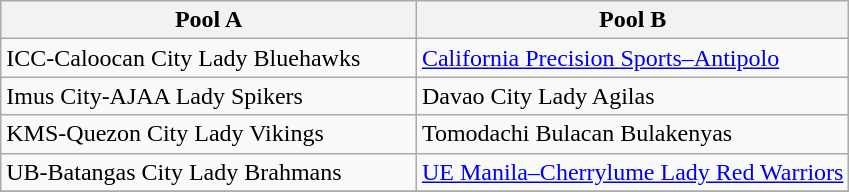<table class="wikitable">
<tr>
<th width=49%>Pool A</th>
<th width=51%>Pool B</th>
</tr>
<tr>
<td>ICC-Caloocan City Lady Bluehawks</td>
<td><a href='#'>California Precision Sports–Antipolo</a></td>
</tr>
<tr>
<td>Imus City-AJAA Lady Spikers</td>
<td>Davao City Lady Agilas</td>
</tr>
<tr>
<td>KMS-Quezon City Lady Vikings</td>
<td>Tomodachi Bulacan Bulakenyas</td>
</tr>
<tr>
<td>UB-Batangas City Lady Brahmans</td>
<td><a href='#'>UE Manila–Cherrylume Lady Red Warriors</a></td>
</tr>
<tr>
</tr>
</table>
